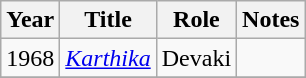<table class="wikitable">
<tr>
<th scope="col">Year</th>
<th scope="col">Title</th>
<th scope="col">Role</th>
<th scope="col" class="unsortable">Notes</th>
</tr>
<tr>
<td>1968</td>
<td><em><a href='#'>Karthika</a></em></td>
<td>Devaki</td>
<td></td>
</tr>
<tr>
</tr>
</table>
